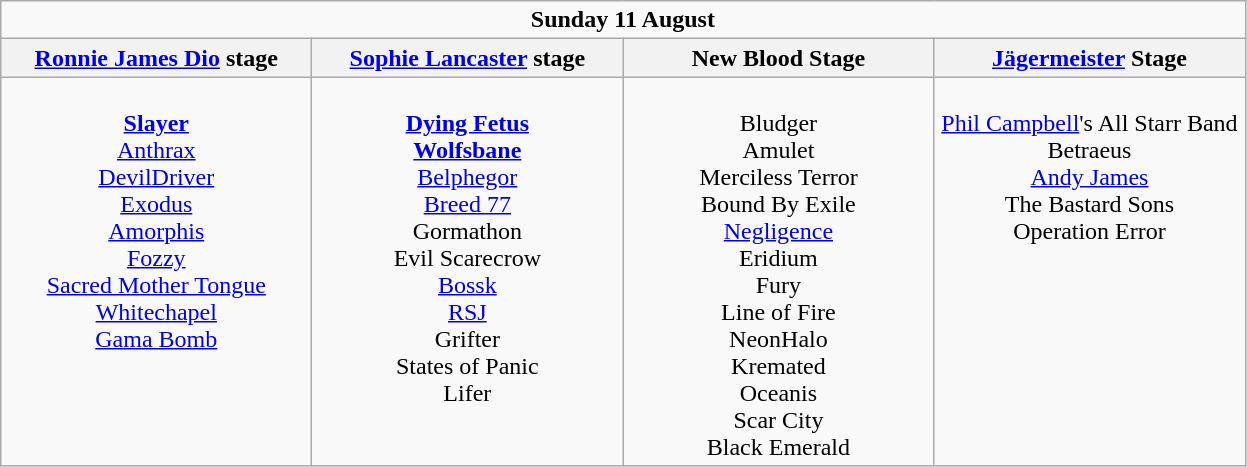<table class="wikitable">
<tr>
<td colspan="4" align="center"><strong>Sunday 11 August</strong></td>
</tr>
<tr>
<th><a href='#'>Ronnie James Dio</a> stage</th>
<th><a href='#'>Sophie Lancaster</a> stage</th>
<th>New Blood Stage</th>
<th><a href='#'>Jägermeister</a> Stage</th>
</tr>
<tr>
<td valign="top" align="center" width=200><br><strong><a href='#'>Slayer</a></strong><br>
<a href='#'>Anthrax</a><br>
<a href='#'>DevilDriver</a><br>
<a href='#'>Exodus</a><br>
<a href='#'>Amorphis</a><br>
<a href='#'>Fozzy</a><br>
<a href='#'>Sacred Mother Tongue</a><br>
<a href='#'>Whitechapel</a><br>
<a href='#'>Gama Bomb</a><br></td>
<td valign="top" align="center" width=200><br><strong><a href='#'>Dying Fetus</a></strong><br>
<strong><a href='#'>Wolfsbane</a></strong><br>
<a href='#'>Belphegor</a><br>
<a href='#'>Breed 77</a><br>
Gormathon<br>
Evil Scarecrow<br>
<a href='#'>Bossk</a><br>
<a href='#'>RSJ</a><br>
Grifter<br>
States of Panic<br>
Lifer<br></td>
<td valign="top" align="center" width="200"><br>Bludger<br>
Amulet<br>
Merciless Terror<br>
Bound By Exile<br>
<a href='#'>Negligence</a><br>
Eridium<br>
Fury<br>
Line of Fire<br>
NeonHalo<br>
Kremated<br>
Oceanis<br>
Scar City<br>
Black Emerald<br></td>
<td valign="top" align="center" width="200"><br><a href='#'>Phil Campbell</a>'s All Starr Band<br>
Betraeus<br>
<a href='#'>Andy James</a><br>
The Bastard Sons<br>
Operation Error<br></td>
</tr>
</table>
